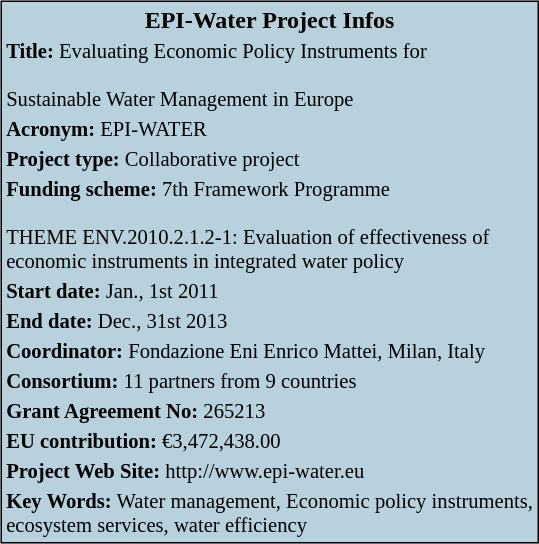<table style="float: right; background: #B8D2DD; border:1px solid; margin:.46em 0 0 .2em">
<tr>
<th><strong>EPI-Water Project Infos</strong></th>
</tr>
<tr style="font-size:86%">
<td><strong>Title:</strong> Evaluating Economic Policy Instruments for <br><br>Sustainable Water Management in Europe</td>
</tr>
<tr style="font-size:86%">
<td><strong>Acronym:</strong> EPI-WATER</td>
</tr>
<tr style="font-size:86%">
<td><strong>Project type:</strong> Collaborative project</td>
</tr>
<tr style="font-size:86%">
<td><strong>Funding scheme:</strong> 7th Framework Programme <br><br>THEME ENV.2010.2.1.2-1: Evaluation of effectiveness of <br>
economic instruments in integrated water policy</td>
</tr>
<tr style="font-size:86%">
<td><strong>Start date:</strong> Jan., 1st 2011</td>
</tr>
<tr style="font-size:86%">
<td><strong>End date:</strong> Dec., 31st 2013</td>
</tr>
<tr style="font-size:86%">
<td><strong>Coordinator:</strong> Fondazione Eni Enrico Mattei, Milan, Italy</td>
</tr>
<tr style="font-size:86%">
<td><strong>Consortium:</strong> 11 partners from 9 countries</td>
</tr>
<tr style="font-size:86%">
<td><strong>Grant Agreement No:</strong> 265213</td>
</tr>
<tr style="font-size:86%">
<td><strong>EU contribution:</strong> €3,472,438.00</td>
</tr>
<tr style="font-size:86%">
<td><strong>Project Web Site:</strong> http://www.epi-water.eu</td>
</tr>
<tr style="font-size:86%">
<td><strong>Key Words:</strong> Water management, Economic policy instruments,<br> ecosystem services, water efficiency</td>
</tr>
</table>
